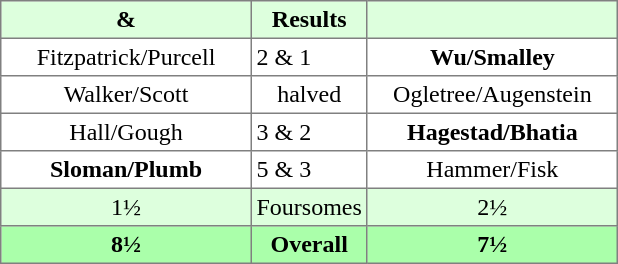<table border="1" cellpadding="3" style="border-collapse:collapse; text-align:center;">
<tr style="background:#ddffdd;">
<th width=160> & </th>
<th>Results</th>
<th width=160></th>
</tr>
<tr>
<td>Fitzpatrick/Purcell</td>
<td align=left> 2 & 1</td>
<td><strong>Wu/Smalley</strong></td>
</tr>
<tr>
<td>Walker/Scott</td>
<td>halved</td>
<td>Ogletree/Augenstein</td>
</tr>
<tr>
<td>Hall/Gough</td>
<td align=left> 3 & 2</td>
<td><strong>Hagestad/Bhatia</strong></td>
</tr>
<tr>
<td><strong>Sloman/Plumb</strong></td>
<td align=left> 5 & 3</td>
<td>Hammer/Fisk</td>
</tr>
<tr style="background:#ddffdd;">
<td>1½</td>
<td>Foursomes</td>
<td>2½</td>
</tr>
<tr style="background:#aaffaa;">
<th>8½</th>
<th>Overall</th>
<th>7½</th>
</tr>
</table>
